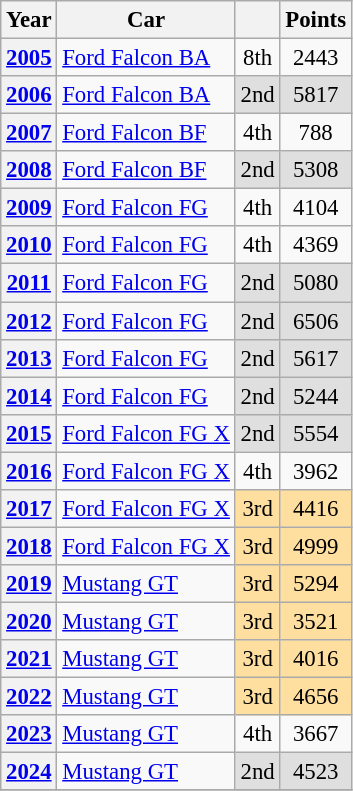<table class="wikitable" style=font-size:95%;>
<tr>
<th>Year</th>
<th>Car</th>
<th></th>
<th>Points</th>
</tr>
<tr>
<th><a href='#'>2005</a></th>
<td><a href='#'>Ford Falcon BA</a></td>
<td align=center>8th</td>
<td align=center>2443</td>
</tr>
<tr>
<th><a href='#'>2006</a></th>
<td><a href='#'>Ford Falcon BA</a></td>
<td align=center style=background:#dfdfdf>2nd</td>
<td align=center style=background:#dfdfdf>5817</td>
</tr>
<tr>
<th><a href='#'>2007</a></th>
<td><a href='#'>Ford Falcon BF</a></td>
<td align=center>4th</td>
<td align=center>788</td>
</tr>
<tr>
<th><a href='#'>2008</a></th>
<td><a href='#'>Ford Falcon BF</a></td>
<td align=center style=background:#dfdfdf>2nd</td>
<td align=center style=background:#dfdfdf>5308</td>
</tr>
<tr>
<th><a href='#'>2009</a></th>
<td><a href='#'>Ford Falcon FG</a></td>
<td align=center>4th</td>
<td align=center>4104</td>
</tr>
<tr>
<th><a href='#'>2010</a></th>
<td><a href='#'>Ford Falcon FG</a></td>
<td align=center>4th</td>
<td align=center>4369</td>
</tr>
<tr>
<th><a href='#'>2011</a></th>
<td><a href='#'>Ford Falcon FG</a></td>
<td align=center style=background:#dfdfdf>2nd</td>
<td align=center style=background:#dfdfdf>5080</td>
</tr>
<tr>
<th><a href='#'>2012</a></th>
<td><a href='#'>Ford Falcon FG</a></td>
<td align=center style=background:#dfdfdf>2nd</td>
<td align=center style=background:#dfdfdf>6506</td>
</tr>
<tr>
<th><a href='#'>2013</a></th>
<td><a href='#'>Ford Falcon FG</a></td>
<td align=center style=background:#dfdfdf>2nd</td>
<td align=center style=background:#dfdfdf>5617</td>
</tr>
<tr>
<th><a href='#'>2014</a></th>
<td><a href='#'>Ford Falcon FG</a></td>
<td align=center style=background:#dfdfdf>2nd</td>
<td align=center style=background:#dfdfdf>5244</td>
</tr>
<tr>
<th><a href='#'>2015</a></th>
<td><a href='#'>Ford Falcon FG X</a></td>
<td align=center style=background:#dfdfdf>2nd</td>
<td align=center style=background:#dfdfdf>5554</td>
</tr>
<tr>
<th><a href='#'>2016</a></th>
<td><a href='#'>Ford Falcon FG X</a></td>
<td align=center>4th</td>
<td align=center>3962</td>
</tr>
<tr>
<th><a href='#'>2017</a></th>
<td><a href='#'>Ford Falcon FG X</a></td>
<td align=center style=background:#ffdf9f>3rd</td>
<td align=center style=background:#ffdf9f>4416</td>
</tr>
<tr>
<th><a href='#'>2018</a></th>
<td><a href='#'>Ford Falcon FG X</a></td>
<td align=center style=background:#ffdf9f>3rd</td>
<td align=center style=background:#ffdf9f>4999</td>
</tr>
<tr>
<th><a href='#'>2019</a></th>
<td><a href='#'>Mustang GT</a></td>
<td align=center style=background:#ffdf9f>3rd</td>
<td align=center style=background:#ffdf9f>5294</td>
</tr>
<tr>
<th><a href='#'>2020</a></th>
<td><a href='#'>Mustang GT</a></td>
<td align=center style=background:#ffdf9f>3rd</td>
<td align=center style=background:#ffdf9f>3521</td>
</tr>
<tr>
<th><a href='#'>2021</a></th>
<td><a href='#'>Mustang GT</a></td>
<td align=center style=background:#ffdf9f>3rd</td>
<td align=center style=background:#ffdf9f>4016</td>
</tr>
<tr>
<th><a href='#'>2022</a></th>
<td><a href='#'>Mustang GT</a></td>
<td align=center style=background:#ffdf9f>3rd</td>
<td align=center style=background:#ffdf9f>4656</td>
</tr>
<tr>
<th><a href='#'>2023</a></th>
<td><a href='#'>Mustang GT</a></td>
<td align=center>4th</td>
<td align=center>3667</td>
</tr>
<tr>
<th><a href='#'>2024</a></th>
<td><a href='#'>Mustang GT</a></td>
<td align=center style=background:#dfdfdf>2nd</td>
<td align=center style=background:#dfdfdf>4523</td>
</tr>
<tr>
</tr>
</table>
